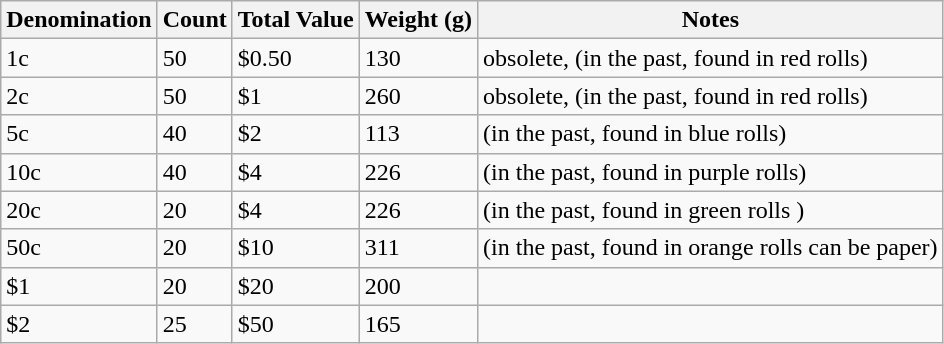<table class="wikitable">
<tr>
<th>Denomination</th>
<th>Count</th>
<th>Total Value</th>
<th>Weight (g)</th>
<th>Notes</th>
</tr>
<tr>
<td>1c</td>
<td>50</td>
<td>$0.50</td>
<td>130</td>
<td>obsolete, (in the past, found in red rolls)</td>
</tr>
<tr>
<td>2c</td>
<td>50</td>
<td>$1</td>
<td>260</td>
<td>obsolete, (in the past, found in red rolls)</td>
</tr>
<tr>
<td>5c</td>
<td>40</td>
<td>$2</td>
<td>113</td>
<td>(in the past, found in blue rolls)</td>
</tr>
<tr>
<td>10c</td>
<td>40</td>
<td>$4</td>
<td>226</td>
<td>(in the past, found in purple rolls)</td>
</tr>
<tr>
<td>20c</td>
<td>20</td>
<td>$4</td>
<td>226</td>
<td>(in the past, found in green rolls )</td>
</tr>
<tr>
<td>50c</td>
<td>20</td>
<td>$10</td>
<td>311</td>
<td>(in the past, found in orange rolls can be paper)</td>
</tr>
<tr>
<td>$1</td>
<td>20</td>
<td>$20</td>
<td>200</td>
<td></td>
</tr>
<tr>
<td>$2</td>
<td>25</td>
<td>$50</td>
<td>165</td>
<td></td>
</tr>
</table>
